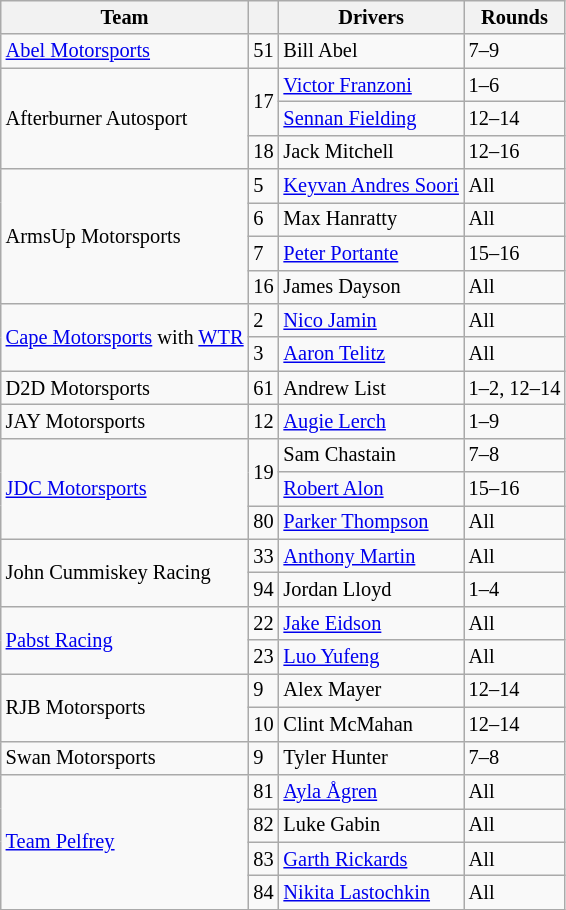<table class="wikitable" style="font-size:85%;">
<tr>
<th>Team</th>
<th></th>
<th>Drivers</th>
<th>Rounds</th>
</tr>
<tr>
<td><a href='#'>Abel Motorsports</a></td>
<td>51</td>
<td> Bill Abel</td>
<td>7–9</td>
</tr>
<tr>
<td rowspan=3>Afterburner Autosport</td>
<td rowspan=2>17</td>
<td> <a href='#'>Victor Franzoni</a></td>
<td>1–6</td>
</tr>
<tr>
<td> <a href='#'>Sennan Fielding</a></td>
<td>12–14</td>
</tr>
<tr>
<td>18</td>
<td> Jack Mitchell</td>
<td>12–16</td>
</tr>
<tr>
<td rowspan=4>ArmsUp Motorsports</td>
<td>5</td>
<td> <a href='#'>Keyvan Andres Soori</a></td>
<td>All</td>
</tr>
<tr>
<td>6</td>
<td> Max Hanratty</td>
<td>All</td>
</tr>
<tr>
<td>7</td>
<td> <a href='#'>Peter Portante</a></td>
<td>15–16</td>
</tr>
<tr>
<td>16</td>
<td> James Dayson</td>
<td>All</td>
</tr>
<tr>
<td rowspan=2><a href='#'>Cape Motorsports</a> with <a href='#'>WTR</a></td>
<td>2</td>
<td> <a href='#'>Nico Jamin</a></td>
<td>All</td>
</tr>
<tr>
<td>3</td>
<td> <a href='#'>Aaron Telitz</a></td>
<td>All</td>
</tr>
<tr>
<td>D2D Motorsports</td>
<td>61</td>
<td> Andrew List</td>
<td>1–2, 12–14</td>
</tr>
<tr>
<td>JAY Motorsports</td>
<td>12</td>
<td> <a href='#'>Augie Lerch</a></td>
<td>1–9</td>
</tr>
<tr>
<td rowspan=3><a href='#'>JDC Motorsports</a></td>
<td rowspan=2>19</td>
<td> Sam Chastain</td>
<td>7–8</td>
</tr>
<tr>
<td> <a href='#'>Robert Alon</a></td>
<td>15–16</td>
</tr>
<tr>
<td>80</td>
<td> <a href='#'>Parker Thompson</a></td>
<td>All</td>
</tr>
<tr>
<td rowspan=2>John Cummiskey Racing</td>
<td>33</td>
<td> <a href='#'>Anthony Martin</a></td>
<td>All</td>
</tr>
<tr>
<td>94</td>
<td> Jordan Lloyd</td>
<td>1–4</td>
</tr>
<tr>
<td rowspan=2><a href='#'>Pabst Racing</a></td>
<td>22</td>
<td> <a href='#'>Jake Eidson</a></td>
<td>All</td>
</tr>
<tr>
<td>23</td>
<td> <a href='#'>Luo Yufeng</a></td>
<td>All</td>
</tr>
<tr>
<td rowspan=2>RJB Motorsports</td>
<td>9</td>
<td> Alex Mayer</td>
<td>12–14</td>
</tr>
<tr>
<td>10</td>
<td> Clint McMahan</td>
<td>12–14</td>
</tr>
<tr>
<td>Swan Motorsports</td>
<td>9</td>
<td> Tyler Hunter</td>
<td>7–8</td>
</tr>
<tr>
<td rowspan=4><a href='#'>Team Pelfrey</a></td>
<td>81</td>
<td> <a href='#'>Ayla Ågren</a></td>
<td>All</td>
</tr>
<tr>
<td>82</td>
<td> Luke Gabin</td>
<td>All</td>
</tr>
<tr>
<td>83</td>
<td> <a href='#'>Garth Rickards</a></td>
<td>All</td>
</tr>
<tr>
<td>84</td>
<td> <a href='#'>Nikita Lastochkin</a></td>
<td>All</td>
</tr>
</table>
